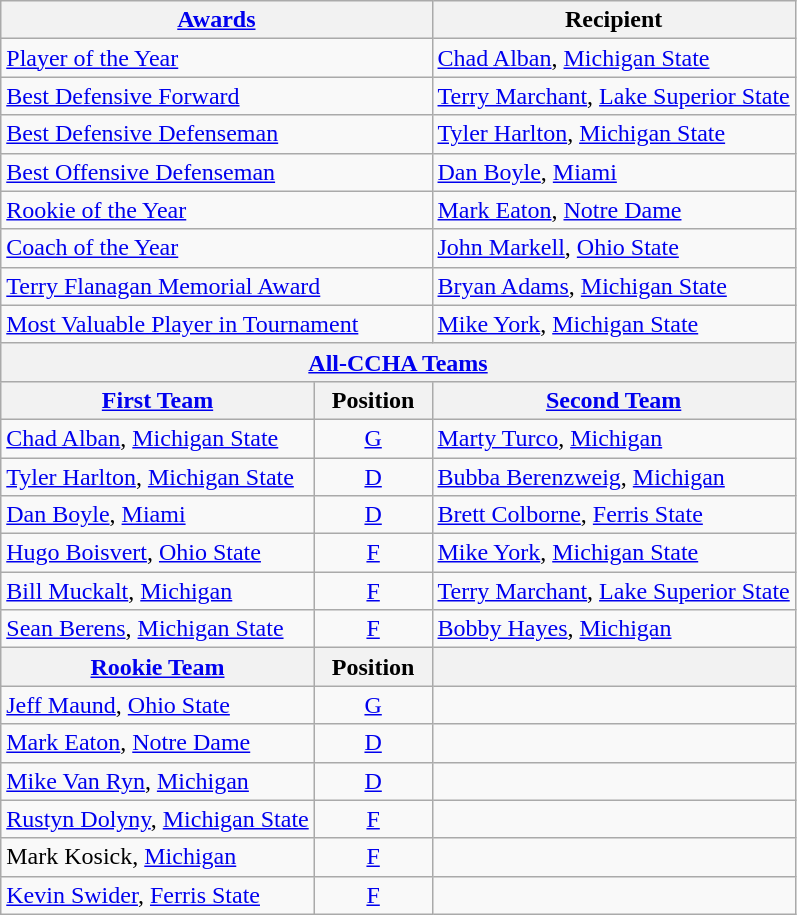<table class="wikitable">
<tr>
<th colspan=2><a href='#'>Awards</a></th>
<th>Recipient</th>
</tr>
<tr>
<td colspan=2><a href='#'>Player of the Year</a></td>
<td><a href='#'>Chad Alban</a>, <a href='#'>Michigan State</a></td>
</tr>
<tr>
<td colspan=2><a href='#'>Best Defensive Forward</a></td>
<td><a href='#'>Terry Marchant</a>, <a href='#'>Lake Superior State</a></td>
</tr>
<tr>
<td colspan=2><a href='#'>Best Defensive Defenseman</a></td>
<td><a href='#'>Tyler Harlton</a>, <a href='#'>Michigan State</a></td>
</tr>
<tr>
<td colspan=2><a href='#'>Best Offensive Defenseman</a></td>
<td><a href='#'>Dan Boyle</a>, <a href='#'>Miami</a></td>
</tr>
<tr>
<td colspan=2><a href='#'>Rookie of the Year</a></td>
<td><a href='#'>Mark Eaton</a>, <a href='#'>Notre Dame</a></td>
</tr>
<tr>
<td colspan=2><a href='#'>Coach of the Year</a></td>
<td><a href='#'>John Markell</a>, <a href='#'>Ohio State</a></td>
</tr>
<tr>
<td colspan=2><a href='#'>Terry Flanagan Memorial Award</a></td>
<td><a href='#'>Bryan Adams</a>, <a href='#'>Michigan State</a></td>
</tr>
<tr>
<td colspan=2><a href='#'>Most Valuable Player in Tournament</a></td>
<td><a href='#'>Mike York</a>, <a href='#'>Michigan State</a></td>
</tr>
<tr>
<th colspan=3><a href='#'>All-CCHA Teams</a></th>
</tr>
<tr>
<th><a href='#'>First Team</a></th>
<th>  Position  </th>
<th><a href='#'>Second Team</a></th>
</tr>
<tr>
<td><a href='#'>Chad Alban</a>, <a href='#'>Michigan State</a></td>
<td align=center><a href='#'>G</a></td>
<td><a href='#'>Marty Turco</a>, <a href='#'>Michigan</a></td>
</tr>
<tr>
<td><a href='#'>Tyler Harlton</a>, <a href='#'>Michigan State</a></td>
<td align=center><a href='#'>D</a></td>
<td><a href='#'>Bubba Berenzweig</a>, <a href='#'>Michigan</a></td>
</tr>
<tr>
<td><a href='#'>Dan Boyle</a>, <a href='#'>Miami</a></td>
<td align=center><a href='#'>D</a></td>
<td><a href='#'>Brett Colborne</a>, <a href='#'>Ferris State</a></td>
</tr>
<tr>
<td><a href='#'>Hugo Boisvert</a>, <a href='#'>Ohio State</a></td>
<td align=center><a href='#'>F</a></td>
<td><a href='#'>Mike York</a>, <a href='#'>Michigan State</a></td>
</tr>
<tr>
<td><a href='#'>Bill Muckalt</a>, <a href='#'>Michigan</a></td>
<td align=center><a href='#'>F</a></td>
<td><a href='#'>Terry Marchant</a>, <a href='#'>Lake Superior State</a></td>
</tr>
<tr>
<td><a href='#'>Sean Berens</a>, <a href='#'>Michigan State</a></td>
<td align=center><a href='#'>F</a></td>
<td><a href='#'>Bobby Hayes</a>, <a href='#'>Michigan</a></td>
</tr>
<tr>
<th><a href='#'>Rookie Team</a></th>
<th>  Position  </th>
<th></th>
</tr>
<tr>
<td><a href='#'>Jeff Maund</a>, <a href='#'>Ohio State</a></td>
<td align=center><a href='#'>G</a></td>
<td></td>
</tr>
<tr>
<td><a href='#'>Mark Eaton</a>, <a href='#'>Notre Dame</a></td>
<td align=center><a href='#'>D</a></td>
<td></td>
</tr>
<tr>
<td><a href='#'>Mike Van Ryn</a>, <a href='#'>Michigan</a></td>
<td align=center><a href='#'>D</a></td>
<td></td>
</tr>
<tr>
<td><a href='#'>Rustyn Dolyny</a>, <a href='#'>Michigan State</a></td>
<td align=center><a href='#'>F</a></td>
<td></td>
</tr>
<tr>
<td>Mark Kosick, <a href='#'>Michigan</a></td>
<td align=center><a href='#'>F</a></td>
<td></td>
</tr>
<tr>
<td><a href='#'>Kevin Swider</a>, <a href='#'>Ferris State</a></td>
<td align=center><a href='#'>F</a></td>
<td></td>
</tr>
</table>
